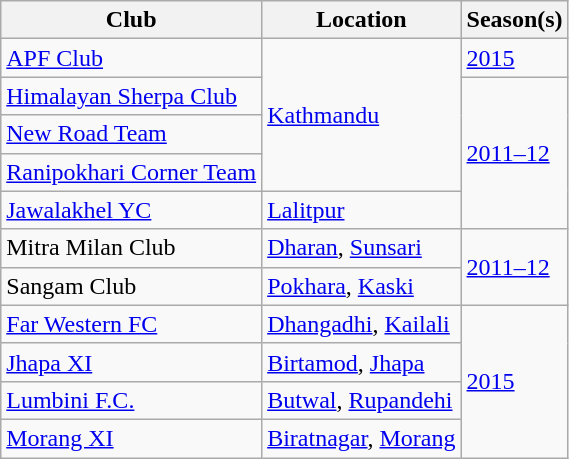<table class="wikitable">
<tr>
<th>Club</th>
<th>Location</th>
<th>Season(s)</th>
</tr>
<tr>
<td><a href='#'>APF Club</a></td>
<td rowspan="4"><a href='#'>Kathmandu</a></td>
<td><a href='#'>2015</a></td>
</tr>
<tr>
<td><a href='#'>Himalayan Sherpa Club</a></td>
<td rowspan="4"><a href='#'>2011–12</a></td>
</tr>
<tr>
<td><a href='#'>New Road Team</a></td>
</tr>
<tr>
<td><a href='#'>Ranipokhari Corner Team</a></td>
</tr>
<tr>
<td><a href='#'>Jawalakhel YC</a></td>
<td><a href='#'>Lalitpur</a></td>
</tr>
<tr>
<td>Mitra Milan Club</td>
<td><a href='#'>Dharan</a>, <a href='#'>Sunsari</a></td>
<td rowspan="2"><a href='#'>2011–12</a></td>
</tr>
<tr>
<td>Sangam Club</td>
<td><a href='#'>Pokhara</a>, <a href='#'>Kaski</a></td>
</tr>
<tr>
<td><a href='#'>Far Western FC</a></td>
<td><a href='#'>Dhangadhi</a>, <a href='#'>Kailali</a></td>
<td rowspan="4"><a href='#'>2015</a></td>
</tr>
<tr>
<td><a href='#'>Jhapa XI</a></td>
<td><a href='#'>Birtamod</a>, <a href='#'>Jhapa</a></td>
</tr>
<tr>
<td><a href='#'>Lumbini F.C.</a></td>
<td><a href='#'>Butwal</a>, <a href='#'>Rupandehi</a></td>
</tr>
<tr>
<td><a href='#'>Morang XI</a></td>
<td><a href='#'>Biratnagar</a>, <a href='#'>Morang</a></td>
</tr>
</table>
